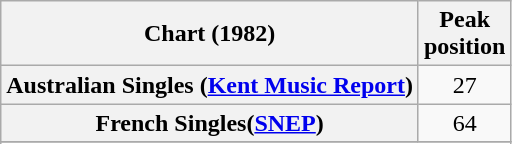<table class="wikitable sortable plainrowheaders" style="text-align:center">
<tr>
<th>Chart (1982)</th>
<th>Peak<br>position</th>
</tr>
<tr>
<th scope="row">Australian Singles (<a href='#'>Kent Music Report</a>)</th>
<td align="center">27</td>
</tr>
<tr>
<th scope="row">French Singles(<a href='#'>SNEP</a>)</th>
<td align="center">64</td>
</tr>
<tr>
</tr>
<tr>
</tr>
<tr>
</tr>
</table>
